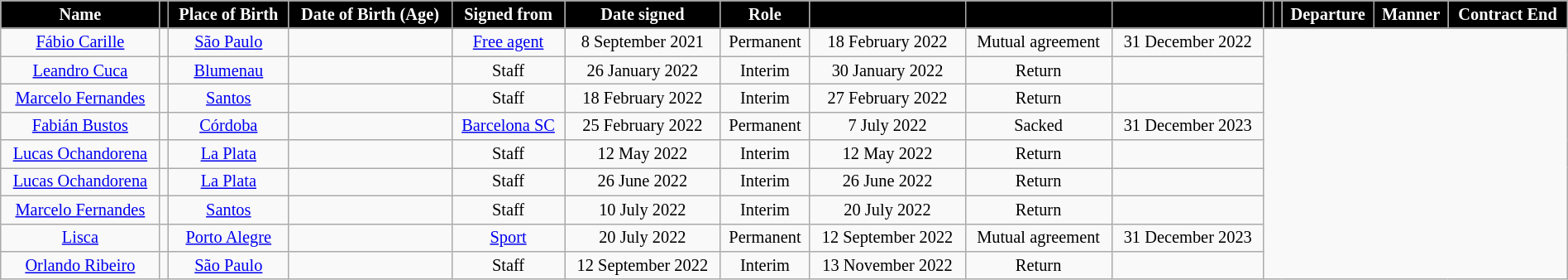<table class="wikitable" style="text-align:center; font-size:85%; width:100%;">
<tr>
<th style="background:#000; color:#fff; text-align:center;">Name</th>
<th style="background:#000; color:#fff; text-align:center;"></th>
<th style="background:#000; color:#fff; text-align:center;">Place of Birth</th>
<th style="background:#000; color:#fff; text-align:center;">Date of Birth (Age)</th>
<th style="background:#000; color:#fff; text-align:center;">Signed from</th>
<th style="background:#000; color:#fff; text-align:center;">Date signed</th>
<th style="background:#000; color:#fff; text-align:center;">Role</th>
<th style="background:#000; color:#fff; text-align:center;"></th>
<th style="background:#000; color:#fff; text-align:center;"></th>
<th style="background:#000; color:#fff; text-align:center;"></th>
<th style="background:#000; color:#fff; text-align:center;"></th>
<th style="background:#000; color:#fff; text-align:center;"></th>
<th style="background:#000; color:#fff; text-align:center;">Departure</th>
<th style="background:#000; color:#fff; text-align:center;">Manner</th>
<th style="background:#000; color:#fff; text-align:center;">Contract End</th>
</tr>
<tr>
<td><a href='#'>Fábio Carille</a></td>
<td></td>
<td><a href='#'>São Paulo</a> </td>
<td></td>
<td><a href='#'>Free agent</a></td>
<td>8 September 2021</td>
<td>Permanent<br></td>
<td>18 February 2022</td>
<td>Mutual agreement</td>
<td>31 December 2022</td>
</tr>
<tr>
<td><a href='#'>Leandro Cuca</a></td>
<td></td>
<td><a href='#'>Blumenau</a> </td>
<td></td>
<td>Staff</td>
<td>26 January 2022</td>
<td>Interim<br></td>
<td>30 January 2022</td>
<td>Return</td>
<td></td>
</tr>
<tr>
<td><a href='#'>Marcelo Fernandes</a></td>
<td></td>
<td><a href='#'>Santos</a> </td>
<td></td>
<td>Staff</td>
<td>18 February 2022</td>
<td>Interim<br></td>
<td>27 February 2022</td>
<td>Return</td>
<td></td>
</tr>
<tr>
<td><a href='#'>Fabián Bustos</a></td>
<td></td>
<td><a href='#'>Córdoba</a></td>
<td></td>
<td><a href='#'>Barcelona SC</a> </td>
<td>25 February 2022</td>
<td>Permanent<br></td>
<td>7 July 2022</td>
<td>Sacked</td>
<td>31 December 2023</td>
</tr>
<tr>
<td><a href='#'>Lucas Ochandorena</a></td>
<td></td>
<td><a href='#'>La Plata</a></td>
<td></td>
<td>Staff</td>
<td>12 May 2022</td>
<td>Interim<br></td>
<td>12 May 2022</td>
<td>Return</td>
<td></td>
</tr>
<tr>
<td><a href='#'>Lucas Ochandorena</a></td>
<td></td>
<td><a href='#'>La Plata</a></td>
<td></td>
<td>Staff</td>
<td>26 June 2022</td>
<td>Interim<br></td>
<td>26 June 2022</td>
<td>Return</td>
<td></td>
</tr>
<tr>
<td><a href='#'>Marcelo Fernandes</a></td>
<td></td>
<td><a href='#'>Santos</a> </td>
<td></td>
<td>Staff</td>
<td>10 July 2022</td>
<td>Interim<br></td>
<td>20 July 2022</td>
<td>Return</td>
<td></td>
</tr>
<tr>
<td><a href='#'>Lisca</a></td>
<td></td>
<td><a href='#'>Porto Alegre</a> </td>
<td></td>
<td><a href='#'>Sport</a></td>
<td>20 July 2022</td>
<td>Permanent<br></td>
<td>12 September 2022</td>
<td>Mutual agreement</td>
<td>31 December 2023</td>
</tr>
<tr>
<td><a href='#'>Orlando Ribeiro</a></td>
<td></td>
<td><a href='#'>São Paulo</a> </td>
<td></td>
<td>Staff</td>
<td>12 September 2022</td>
<td>Interim<br></td>
<td>13 November 2022</td>
<td>Return</td>
<td></td>
</tr>
</table>
